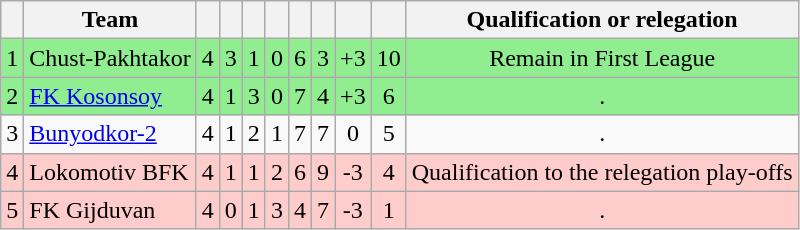<table class="wikitable sortable" style="text-align:center; font-size:100%;">
<tr>
<th></th>
<th>Team</th>
<th></th>
<th></th>
<th></th>
<th></th>
<th></th>
<th></th>
<th></th>
<th></th>
<th>Qualification or relegation</th>
</tr>
<tr align="center" bgcolor="#90EE90">
<td>1</td>
<td align="left">Chust-Pakhtakor</td>
<td>4</td>
<td>3</td>
<td>1</td>
<td>0</td>
<td>6</td>
<td>3</td>
<td>+3</td>
<td>10</td>
<td>Remain in First League</td>
</tr>
<tr align="center" bgcolor="#90EE90">
<td>2</td>
<td align="left"><a href='#'>FK Kosonsoy</a></td>
<td>4</td>
<td>1</td>
<td>3</td>
<td>0</td>
<td>7</td>
<td>4</td>
<td>+3</td>
<td>6</td>
<td>.</td>
</tr>
<tr align="center" bgcolor="">
<td>3</td>
<td align="left"><a href='#'>Bunyodkor-2</a></td>
<td>4</td>
<td>1</td>
<td>2</td>
<td>1</td>
<td>7</td>
<td>7</td>
<td>0</td>
<td>5</td>
<td>.</td>
</tr>
<tr align="center" bgcolor="#FFCCCC">
<td>4</td>
<td align="left">Lokomotiv BFK</td>
<td>4</td>
<td>1</td>
<td>1</td>
<td>2</td>
<td>6</td>
<td>9</td>
<td>-3</td>
<td>4</td>
<td>Qualification to the relegation play-offs</td>
</tr>
<tr align="center" bgcolor="#FFCCCC">
<td>5</td>
<td align="left">FK Gijduvan</td>
<td>4</td>
<td>0</td>
<td>1</td>
<td>3</td>
<td>4</td>
<td>7</td>
<td>-3</td>
<td>1</td>
<td>.</td>
</tr>
</table>
